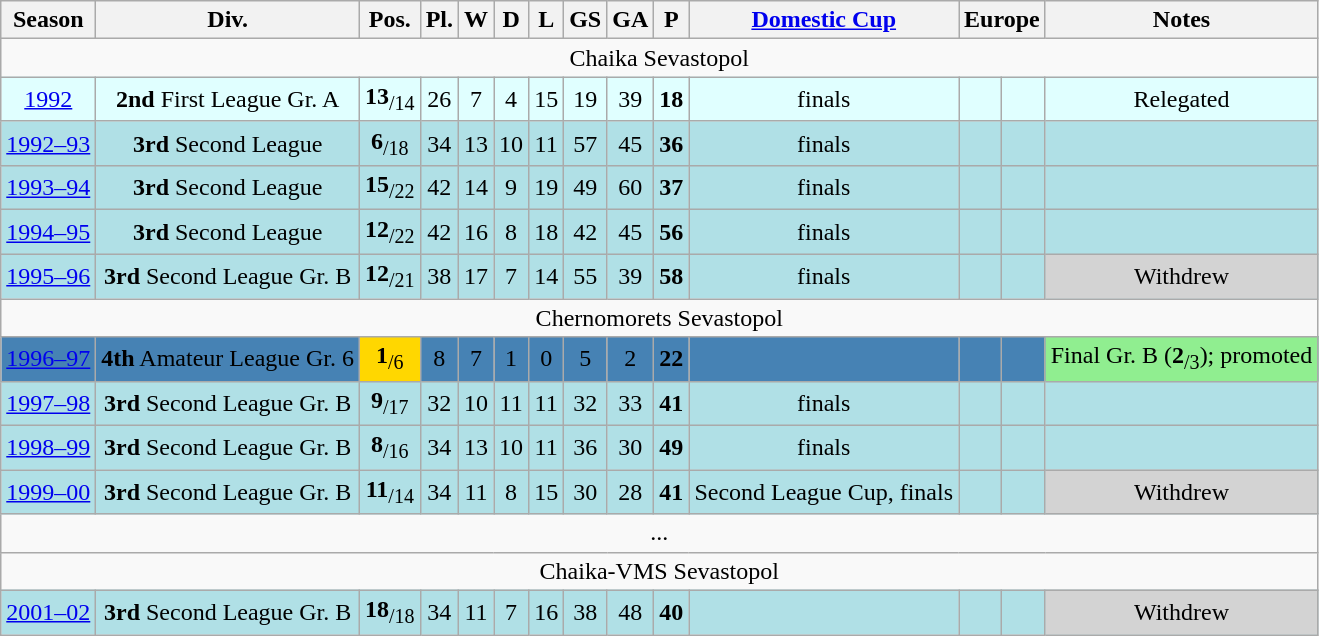<table class="wikitable">
<tr>
<th>Season</th>
<th>Div.</th>
<th>Pos.</th>
<th>Pl.</th>
<th>W</th>
<th>D</th>
<th>L</th>
<th>GS</th>
<th>GA</th>
<th>P</th>
<th><a href='#'>Domestic Cup</a></th>
<th colspan=2>Europe</th>
<th>Notes</th>
</tr>
<tr>
<td align=center colspan=14>Chaika Sevastopol</td>
</tr>
<tr  align=center bgcolor=LightCyan>
<td align=center><a href='#'>1992</a></td>
<td align=center><strong>2nd</strong> First League Gr. A</td>
<td align=center><strong>13</strong><sub>/14</sub></td>
<td align=center>26</td>
<td align=center>7</td>
<td align=center>4</td>
<td align=center>15</td>
<td align=center>19</td>
<td align=center>39</td>
<td align=center><strong>18</strong></td>
<td align=center> finals</td>
<td align=center></td>
<td align=center></td>
<td align=center>Relegated</td>
</tr>
<tr bgcolor=PowderBlue>
<td align=center><a href='#'>1992–93</a></td>
<td align=center><strong>3rd</strong> Second League</td>
<td align=center><strong>6</strong><sub>/18</sub></td>
<td align=center>34</td>
<td align=center>13</td>
<td align=center>10</td>
<td align=center>11</td>
<td align=center>57</td>
<td align=center>45</td>
<td align=center><strong>36</strong></td>
<td align=center> finals</td>
<td align=center></td>
<td align=center></td>
<td align=center></td>
</tr>
<tr bgcolor=PowderBlue>
<td align=center><a href='#'>1993–94</a></td>
<td align=center><strong>3rd</strong> Second League</td>
<td align=center><strong>15</strong><sub>/22</sub></td>
<td align=center>42</td>
<td align=center>14</td>
<td align=center>9</td>
<td align=center>19</td>
<td align=center>49</td>
<td align=center>60</td>
<td align=center><strong>37</strong></td>
<td align=center> finals</td>
<td align=center></td>
<td align=center></td>
<td align=center></td>
</tr>
<tr bgcolor=PowderBlue>
<td align=center><a href='#'>1994–95</a></td>
<td align=center><strong>3rd</strong> Second League</td>
<td align=center><strong>12</strong><sub>/22</sub></td>
<td align=center>42</td>
<td align=center>16</td>
<td align=center>8</td>
<td align=center>18</td>
<td align=center>42</td>
<td align=center>45</td>
<td align=center><strong>56</strong></td>
<td align=center> finals</td>
<td align=center></td>
<td align=center></td>
<td align=center></td>
</tr>
<tr bgcolor=PowderBlue>
<td align=center><a href='#'>1995–96</a></td>
<td align=center><strong>3rd</strong> Second League Gr. B</td>
<td align=center><strong>12</strong><sub>/21</sub></td>
<td align=center>38</td>
<td align=center>17</td>
<td align=center>7</td>
<td align=center>14</td>
<td align=center>55</td>
<td align=center>39</td>
<td align=center><strong>58</strong></td>
<td align=center> finals</td>
<td align=center></td>
<td align=center></td>
<td align=center bgcolor=lightgrey>Withdrew</td>
</tr>
<tr>
<td align=center colspan=14>Chernomorets Sevastopol</td>
</tr>
<tr bgcolor=SteelBlue>
<td align=center><a href='#'>1996–97</a></td>
<td align=center><strong>4th</strong> Amateur League Gr. 6</td>
<td align=center bgcolor=gold><strong>1</strong><sub>/6</sub></td>
<td align=center>8</td>
<td align=center>7</td>
<td align=center>1</td>
<td align=center>0</td>
<td align=center>5</td>
<td align=center>2</td>
<td align=center><strong>22</strong></td>
<td align=center></td>
<td align=center></td>
<td align=center></td>
<td align=center bgcolor=lightgreen>Final Gr. B (<strong>2</strong><sub>/3</sub>); promoted</td>
</tr>
<tr bgcolor=PowderBlue>
<td align=center><a href='#'>1997–98</a></td>
<td align=center><strong>3rd</strong> Second League Gr. B</td>
<td align=center><strong>9</strong><sub>/17</sub></td>
<td align=center>32</td>
<td align=center>10</td>
<td align=center>11</td>
<td align=center>11</td>
<td align=center>32</td>
<td align=center>33</td>
<td align=center><strong>41</strong></td>
<td align=center> finals</td>
<td align=center></td>
<td align=center></td>
<td align=center></td>
</tr>
<tr bgcolor=PowderBlue>
<td align=center><a href='#'>1998–99</a></td>
<td align=center><strong>3rd</strong> Second League Gr. B</td>
<td align=center><strong>8</strong><sub>/16</sub></td>
<td align=center>34</td>
<td align=center>13</td>
<td align=center>10</td>
<td align=center>11</td>
<td align=center>36</td>
<td align=center>30</td>
<td align=center><strong>49</strong></td>
<td align=center> finals</td>
<td align=center></td>
<td align=center></td>
<td align=center></td>
</tr>
<tr bgcolor=PowderBlue>
<td align=center><a href='#'>1999–00</a></td>
<td align=center><strong>3rd</strong> Second League Gr. B</td>
<td align=center><strong>11</strong><sub>/14</sub></td>
<td align=center>34</td>
<td align=center>11</td>
<td align=center>8</td>
<td align=center>15</td>
<td align=center>30</td>
<td align=center>28</td>
<td align=center><strong>41</strong></td>
<td align=center>Second League Cup,  finals</td>
<td align=center></td>
<td align=center></td>
<td align=center bgcolor=lightgrey>Withdrew</td>
</tr>
<tr>
<td align=center colspan=14>...</td>
</tr>
<tr>
<td align=center colspan=14>Chaika-VMS Sevastopol</td>
</tr>
<tr bgcolor=PowderBlue>
<td align=center><a href='#'>2001–02</a></td>
<td align=center><strong>3rd</strong> Second League Gr. B</td>
<td align=center><strong>18</strong><sub>/18</sub></td>
<td align=center>34</td>
<td align=center>11</td>
<td align=center>7</td>
<td align=center>16</td>
<td align=center>38</td>
<td align=center>48</td>
<td align=center><strong>40</strong></td>
<td align=center></td>
<td align=center></td>
<td align=center></td>
<td align=center bgcolor=lightgrey>Withdrew</td>
</tr>
</table>
